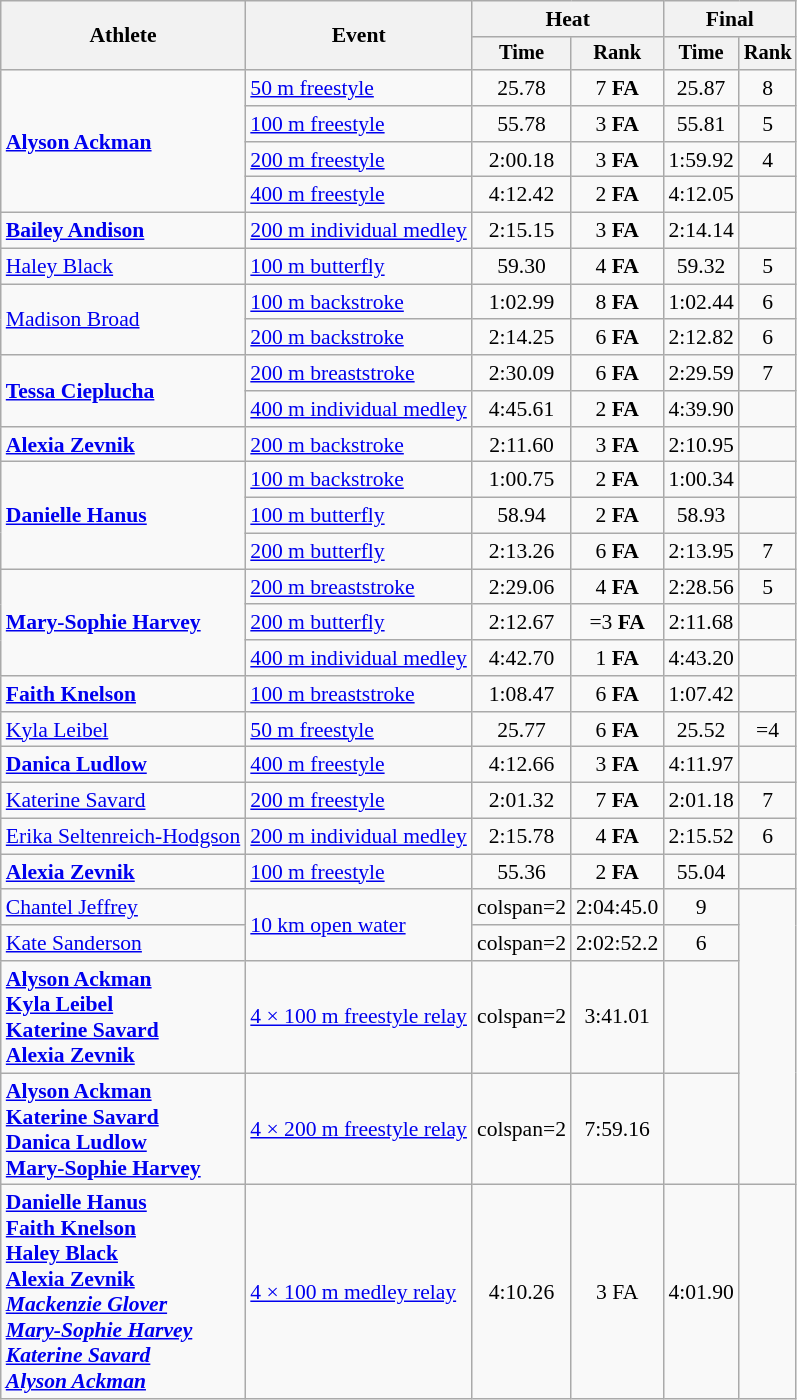<table class=wikitable style="font-size:90%">
<tr>
<th rowspan="2">Athlete</th>
<th rowspan="2">Event</th>
<th colspan="2">Heat</th>
<th colspan="2">Final</th>
</tr>
<tr style="font-size:95%">
<th>Time</th>
<th>Rank</th>
<th>Time</th>
<th>Rank</th>
</tr>
<tr align=center>
<td align=left rowspan=4><strong><a href='#'>Alyson Ackman</a></strong></td>
<td align=left><a href='#'>50 m freestyle</a></td>
<td>25.78</td>
<td>7 <strong>FA</strong></td>
<td>25.87</td>
<td>8</td>
</tr>
<tr align=center>
<td align=left><a href='#'>100 m freestyle</a></td>
<td>55.78</td>
<td>3 <strong>FA</strong></td>
<td>55.81</td>
<td>5</td>
</tr>
<tr align=center>
<td align=left><a href='#'>200 m freestyle</a></td>
<td>2:00.18</td>
<td>3 <strong>FA</strong></td>
<td>1:59.92</td>
<td>4</td>
</tr>
<tr align=center>
<td align=left><a href='#'>400 m freestyle</a></td>
<td>4:12.42</td>
<td>2 <strong>FA</strong></td>
<td>4:12.05</td>
<td></td>
</tr>
<tr align=center>
<td align=left><strong><a href='#'>Bailey Andison</a></strong></td>
<td align=left><a href='#'>200 m individual medley</a></td>
<td>2:15.15</td>
<td>3 <strong>FA</strong></td>
<td>2:14.14</td>
<td></td>
</tr>
<tr align=center>
<td align=left><a href='#'>Haley Black</a></td>
<td align=left><a href='#'>100 m butterfly</a></td>
<td>59.30</td>
<td>4 <strong>FA</strong></td>
<td>59.32</td>
<td>5</td>
</tr>
<tr align=center>
<td align=left rowspan=2><a href='#'>Madison Broad</a></td>
<td align=left><a href='#'>100 m backstroke</a></td>
<td>1:02.99</td>
<td>8 <strong>FA</strong></td>
<td>1:02.44</td>
<td>6</td>
</tr>
<tr align=center>
<td align=left><a href='#'>200 m backstroke</a></td>
<td>2:14.25</td>
<td>6 <strong>FA</strong></td>
<td>2:12.82</td>
<td>6</td>
</tr>
<tr align=center>
<td align=left rowspan=2><strong><a href='#'>Tessa Cieplucha</a></strong></td>
<td align=left><a href='#'>200 m breaststroke</a></td>
<td>2:30.09</td>
<td>6 <strong>FA</strong></td>
<td>2:29.59</td>
<td>7</td>
</tr>
<tr align=center>
<td align=left><a href='#'>400 m individual medley</a></td>
<td>4:45.61</td>
<td>2 <strong>FA</strong></td>
<td>4:39.90</td>
<td></td>
</tr>
<tr align=center>
<td align=left><strong><a href='#'>Alexia Zevnik</a></strong></td>
<td align=left><a href='#'>200 m backstroke</a></td>
<td>2:11.60</td>
<td>3 <strong>FA</strong></td>
<td>2:10.95</td>
<td></td>
</tr>
<tr align=center>
<td align=left rowspan=3><strong><a href='#'>Danielle Hanus</a></strong></td>
<td align=left><a href='#'>100 m backstroke</a></td>
<td>1:00.75</td>
<td>2 <strong>FA</strong></td>
<td>1:00.34</td>
<td></td>
</tr>
<tr align=center>
<td align=left><a href='#'>100 m butterfly</a></td>
<td>58.94</td>
<td>2 <strong>FA</strong></td>
<td>58.93</td>
<td></td>
</tr>
<tr align=center>
<td align=left><a href='#'>200 m butterfly</a></td>
<td>2:13.26</td>
<td>6 <strong>FA</strong></td>
<td>2:13.95</td>
<td>7</td>
</tr>
<tr align=center>
<td align=left rowspan=3><strong><a href='#'>Mary-Sophie Harvey</a></strong></td>
<td align=left><a href='#'>200 m breaststroke</a></td>
<td>2:29.06</td>
<td>4 <strong>FA</strong></td>
<td>2:28.56</td>
<td>5</td>
</tr>
<tr align=center>
<td align=left><a href='#'>200 m butterfly</a></td>
<td>2:12.67</td>
<td>=3 <strong>FA</strong></td>
<td>2:11.68</td>
<td></td>
</tr>
<tr align=center>
<td align=left><a href='#'>400 m individual medley</a></td>
<td>4:42.70</td>
<td>1 <strong>FA</strong></td>
<td>4:43.20</td>
<td></td>
</tr>
<tr align=center>
<td align=left><strong><a href='#'>Faith Knelson</a></strong></td>
<td align=left><a href='#'>100 m breaststroke</a></td>
<td>1:08.47</td>
<td>6 <strong>FA</strong></td>
<td>1:07.42</td>
<td></td>
</tr>
<tr align=center>
<td align=left><a href='#'>Kyla Leibel</a></td>
<td align=left><a href='#'>50 m freestyle</a></td>
<td>25.77</td>
<td>6 <strong>FA</strong></td>
<td>25.52</td>
<td>=4</td>
</tr>
<tr align=center>
<td align=left><strong><a href='#'>Danica Ludlow</a></strong></td>
<td align=left><a href='#'>400 m freestyle</a></td>
<td>4:12.66</td>
<td>3 <strong>FA</strong></td>
<td>4:11.97</td>
<td></td>
</tr>
<tr align=center>
<td align=left><a href='#'>Katerine Savard</a></td>
<td align=left><a href='#'>200 m freestyle</a></td>
<td>2:01.32</td>
<td>7 <strong>FA</strong></td>
<td>2:01.18</td>
<td>7</td>
</tr>
<tr align=center>
<td align=left><a href='#'>Erika Seltenreich-Hodgson</a></td>
<td align=left><a href='#'>200 m individual medley</a></td>
<td>2:15.78</td>
<td>4 <strong>FA</strong></td>
<td>2:15.52</td>
<td>6</td>
</tr>
<tr align=center>
<td align=left><strong><a href='#'>Alexia Zevnik</a></strong></td>
<td align=left><a href='#'>100 m freestyle</a></td>
<td>55.36</td>
<td>2 <strong>FA</strong></td>
<td>55.04</td>
<td></td>
</tr>
<tr align=center>
<td align=left><a href='#'>Chantel Jeffrey</a></td>
<td align=left rowspan=2><a href='#'>10 km open water</a></td>
<td>colspan=2 </td>
<td>2:04:45.0</td>
<td>9</td>
</tr>
<tr align=center>
<td align=left><a href='#'>Kate Sanderson</a></td>
<td>colspan=2 </td>
<td>2:02:52.2</td>
<td>6</td>
</tr>
<tr align=center>
<td align=left><strong><a href='#'>Alyson Ackman</a><br><a href='#'>Kyla Leibel</a><br><a href='#'>Katerine Savard</a><br><a href='#'>Alexia Zevnik</a></strong></td>
<td align=left><a href='#'>4 × 100 m freestyle relay</a></td>
<td>colspan=2 </td>
<td>3:41.01</td>
<td></td>
</tr>
<tr align=center>
<td align=left><strong><a href='#'>Alyson Ackman</a><br><a href='#'>Katerine Savard</a><br><a href='#'>Danica Ludlow</a><br><a href='#'>Mary-Sophie Harvey</a></strong></td>
<td align=left><a href='#'>4 × 200 m freestyle relay</a></td>
<td>colspan=2 </td>
<td>7:59.16</td>
<td></td>
</tr>
<tr align=center>
<td align=left><strong><a href='#'>Danielle Hanus</a><br><a href='#'>Faith Knelson</a><br><a href='#'>Haley Black</a><br><a href='#'>Alexia Zevnik</a><br><em><a href='#'>Mackenzie Glover</a></em><br><em><a href='#'>Mary-Sophie Harvey</a></em><br><em><a href='#'>Katerine Savard</a></em><br><em><a href='#'>Alyson Ackman</a><strong><em></td>
<td align=left><a href='#'>4 × 100 m medley relay</a></td>
<td>4:10.26</td>
<td>3 </strong>FA<strong></td>
<td>4:01.90</td>
<td></td>
</tr>
</table>
